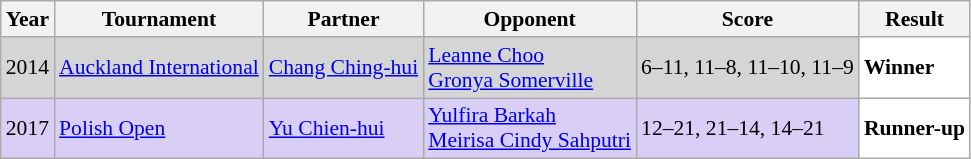<table class="sortable wikitable" style="font-size: 90%;">
<tr>
<th>Year</th>
<th>Tournament</th>
<th>Partner</th>
<th>Opponent</th>
<th>Score</th>
<th>Result</th>
</tr>
<tr style="background:#D5D5D5">
<td align="center">2014</td>
<td align="left"><a href='#'>Auckland International</a></td>
<td align="left"> <a href='#'>Chang Ching-hui</a></td>
<td align="left"> <a href='#'>Leanne Choo</a><br> <a href='#'>Gronya Somerville</a></td>
<td align="left">6–11, 11–8, 11–10, 11–9</td>
<td style="text-align:left; background:white"> <strong>Winner</strong></td>
</tr>
<tr style="background:#D8CEF6">
<td align="center">2017</td>
<td align="left"><a href='#'>Polish Open</a></td>
<td align="left"> <a href='#'>Yu Chien-hui</a></td>
<td align="left"> <a href='#'>Yulfira Barkah</a><br> <a href='#'>Meirisa Cindy Sahputri</a></td>
<td align="left">12–21, 21–14, 14–21</td>
<td style="text-align:left; background:white"> <strong>Runner-up</strong></td>
</tr>
</table>
